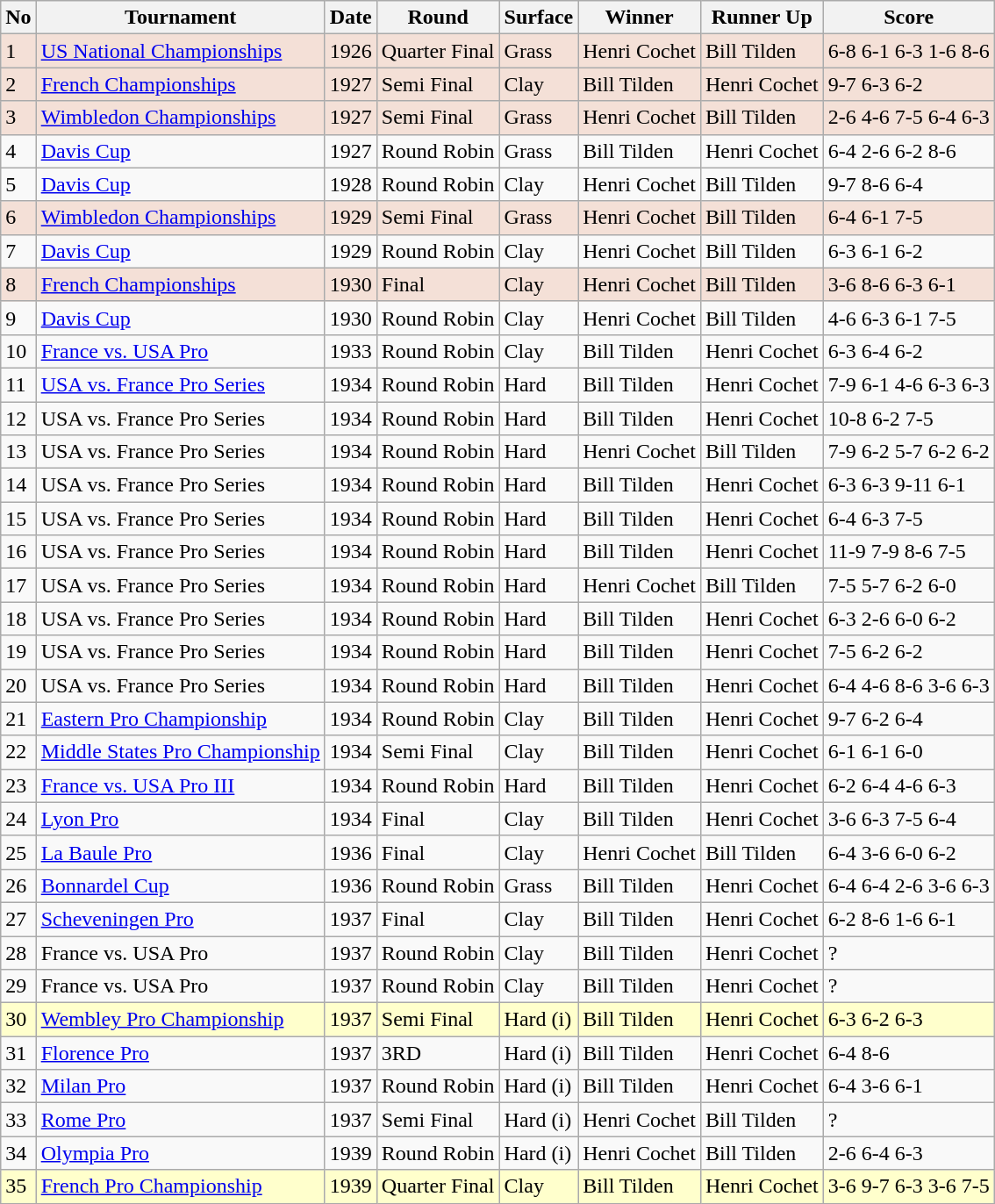<table class="wikitable sortable">
<tr>
<th>No</th>
<th>Tournament</th>
<th>Date</th>
<th>Round</th>
<th>Surface</th>
<th>Winner</th>
<th>Runner Up</th>
<th>Score</th>
</tr>
<tr bgcolor=#F4E0D7>
<td>1</td>
<td><a href='#'>US National Championships</a></td>
<td>1926</td>
<td>Quarter Final</td>
<td>Grass</td>
<td>Henri Cochet</td>
<td>Bill Tilden</td>
<td>6-8 6-1 6-3 1-6 8-6 </td>
</tr>
<tr bgcolor=#F4E0D7>
<td>2</td>
<td><a href='#'>French Championships</a></td>
<td>1927</td>
<td>Semi Final</td>
<td>Clay</td>
<td>Bill Tilden</td>
<td>Henri Cochet</td>
<td>9-7 6-3 6-2</td>
</tr>
<tr bgcolor=#F4E0D7>
<td>3</td>
<td><a href='#'>Wimbledon Championships</a></td>
<td>1927</td>
<td>Semi Final</td>
<td>Grass</td>
<td>Henri Cochet</td>
<td>Bill Tilden</td>
<td>2-6 4-6 7-5 6-4 6-3 </td>
</tr>
<tr>
<td>4</td>
<td><a href='#'>Davis Cup</a></td>
<td>1927</td>
<td>Round Robin</td>
<td>Grass</td>
<td>Bill Tilden</td>
<td>Henri Cochet</td>
<td>6-4 2-6 6-2 8-6</td>
</tr>
<tr>
<td>5</td>
<td><a href='#'>Davis Cup</a></td>
<td>1928</td>
<td>Round Robin</td>
<td>Clay</td>
<td>Henri Cochet</td>
<td>Bill Tilden</td>
<td>9-7 8-6 6-4</td>
</tr>
<tr bgcolor=#F4E0D7>
<td>6</td>
<td><a href='#'>Wimbledon Championships</a></td>
<td>1929</td>
<td>Semi Final</td>
<td>Grass</td>
<td>Henri Cochet</td>
<td>Bill Tilden</td>
<td>6-4 6-1 7-5 </td>
</tr>
<tr>
<td>7</td>
<td><a href='#'>Davis Cup</a></td>
<td>1929</td>
<td>Round Robin</td>
<td>Clay</td>
<td>Henri Cochet</td>
<td>Bill Tilden</td>
<td>6-3 6-1 6-2</td>
</tr>
<tr bgcolor=#F4E0D7>
<td>8</td>
<td><a href='#'>French Championships</a></td>
<td>1930</td>
<td>Final</td>
<td>Clay</td>
<td>Henri Cochet</td>
<td>Bill Tilden</td>
<td>3-6 8-6 6-3 6-1</td>
</tr>
<tr>
<td>9</td>
<td><a href='#'>Davis Cup</a></td>
<td>1930</td>
<td>Round Robin</td>
<td>Clay</td>
<td>Henri Cochet</td>
<td>Bill Tilden</td>
<td>4-6 6-3 6-1 7-5</td>
</tr>
<tr>
<td>10</td>
<td><a href='#'>France vs. USA Pro</a></td>
<td>1933</td>
<td>Round Robin</td>
<td>Clay</td>
<td>Bill Tilden</td>
<td>Henri Cochet</td>
<td>6-3 6-4 6-2</td>
</tr>
<tr>
<td>11</td>
<td><a href='#'>USA vs. France Pro Series</a></td>
<td>1934</td>
<td>Round Robin</td>
<td>Hard</td>
<td>Bill Tilden</td>
<td>Henri Cochet</td>
<td>7-9 6-1 4-6 6-3 6-3</td>
</tr>
<tr>
<td>12</td>
<td>USA vs. France Pro Series</td>
<td>1934</td>
<td>Round Robin</td>
<td>Hard</td>
<td>Bill Tilden</td>
<td>Henri Cochet</td>
<td>10-8 6-2 7-5</td>
</tr>
<tr>
<td>13</td>
<td>USA vs. France Pro Series</td>
<td>1934</td>
<td>Round Robin</td>
<td>Hard</td>
<td>Henri Cochet</td>
<td>Bill Tilden</td>
<td>7-9 6-2 5-7 6-2 6-2</td>
</tr>
<tr>
<td>14</td>
<td>USA vs. France Pro Series</td>
<td>1934</td>
<td>Round Robin</td>
<td>Hard</td>
<td>Bill Tilden</td>
<td>Henri Cochet</td>
<td>6-3 6-3 9-11 6-1</td>
</tr>
<tr>
<td>15</td>
<td>USA vs. France Pro Series</td>
<td>1934</td>
<td>Round Robin</td>
<td>Hard</td>
<td>Bill Tilden</td>
<td>Henri Cochet</td>
<td>6-4 6-3 7-5</td>
</tr>
<tr>
<td>16</td>
<td>USA vs. France Pro Series</td>
<td>1934</td>
<td>Round Robin</td>
<td>Hard</td>
<td>Bill Tilden</td>
<td>Henri Cochet</td>
<td>11-9 7-9 8-6 7-5</td>
</tr>
<tr>
<td>17</td>
<td>USA vs. France Pro Series</td>
<td>1934</td>
<td>Round Robin</td>
<td>Hard</td>
<td>Henri Cochet</td>
<td>Bill Tilden</td>
<td>7-5 5-7 6-2 6-0</td>
</tr>
<tr>
<td>18</td>
<td>USA vs. France Pro Series</td>
<td>1934</td>
<td>Round Robin</td>
<td>Hard</td>
<td>Bill Tilden</td>
<td>Henri Cochet</td>
<td>6-3 2-6 6-0 6-2</td>
</tr>
<tr>
<td>19</td>
<td>USA vs. France Pro Series</td>
<td>1934</td>
<td>Round Robin</td>
<td>Hard</td>
<td>Bill Tilden</td>
<td>Henri Cochet</td>
<td>7-5 6-2 6-2</td>
</tr>
<tr>
<td>20</td>
<td>USA vs. France Pro Series</td>
<td>1934</td>
<td>Round Robin</td>
<td>Hard</td>
<td>Bill Tilden</td>
<td>Henri Cochet</td>
<td>6-4 4-6 8-6 3-6 6-3</td>
</tr>
<tr>
<td>21</td>
<td><a href='#'>Eastern Pro Championship</a></td>
<td>1934</td>
<td>Round Robin</td>
<td>Clay</td>
<td>Bill Tilden</td>
<td>Henri Cochet</td>
<td>9-7 6-2 6-4 </td>
</tr>
<tr>
<td>22</td>
<td><a href='#'>Middle States Pro Championship</a></td>
<td>1934</td>
<td>Semi Final</td>
<td>Clay</td>
<td>Bill Tilden</td>
<td>Henri Cochet</td>
<td>6-1 6-1 6-0 </td>
</tr>
<tr>
<td>23</td>
<td><a href='#'>France vs. USA Pro III</a></td>
<td>1934</td>
<td>Round Robin</td>
<td>Hard</td>
<td>Bill Tilden</td>
<td>Henri Cochet</td>
<td>6-2 6-4 4-6 6-3</td>
</tr>
<tr>
<td>24</td>
<td><a href='#'>Lyon Pro</a></td>
<td>1934</td>
<td>Final</td>
<td>Clay</td>
<td>Bill Tilden</td>
<td>Henri Cochet</td>
<td>3-6 6-3 7-5 6-4</td>
</tr>
<tr>
<td>25</td>
<td><a href='#'>La Baule Pro</a></td>
<td>1936</td>
<td>Final</td>
<td>Clay</td>
<td>Henri Cochet</td>
<td>Bill Tilden</td>
<td>6-4 3-6 6-0 6-2</td>
</tr>
<tr>
<td>26</td>
<td><a href='#'>Bonnardel Cup</a></td>
<td>1936</td>
<td>Round Robin</td>
<td>Grass</td>
<td>Bill Tilden</td>
<td>Henri Cochet</td>
<td>6-4 6-4 2-6 3-6 6-3 </td>
</tr>
<tr>
<td>27</td>
<td><a href='#'>Scheveningen Pro</a></td>
<td>1937</td>
<td>Final</td>
<td>Clay</td>
<td>Bill Tilden</td>
<td>Henri Cochet</td>
<td>6-2 8-6 1-6 6-1</td>
</tr>
<tr>
<td>28</td>
<td>France vs. USA Pro</td>
<td>1937</td>
<td>Round Robin</td>
<td>Clay</td>
<td>Bill Tilden</td>
<td>Henri Cochet</td>
<td>?</td>
</tr>
<tr>
<td>29</td>
<td>France vs. USA Pro</td>
<td>1937</td>
<td>Round Robin</td>
<td>Clay</td>
<td>Bill Tilden</td>
<td>Henri Cochet</td>
<td>?</td>
</tr>
<tr bgcolor=#ffc>
<td>30</td>
<td><a href='#'>Wembley Pro Championship</a></td>
<td>1937</td>
<td>Semi Final</td>
<td>Hard (i)</td>
<td>Bill Tilden</td>
<td>Henri Cochet</td>
<td>6-3 6-2 6-3</td>
</tr>
<tr>
<td>31</td>
<td><a href='#'>Florence Pro</a></td>
<td>1937</td>
<td>3RD</td>
<td>Hard (i)</td>
<td>Bill Tilden</td>
<td>Henri Cochet</td>
<td>6-4 8-6</td>
</tr>
<tr>
<td>32</td>
<td><a href='#'>Milan Pro</a></td>
<td>1937</td>
<td>Round Robin</td>
<td>Hard (i)</td>
<td>Bill Tilden</td>
<td>Henri Cochet</td>
<td>6-4 3-6 6-1</td>
</tr>
<tr>
<td>33</td>
<td><a href='#'>Rome Pro</a></td>
<td>1937</td>
<td>Semi Final</td>
<td>Hard (i)</td>
<td>Henri Cochet</td>
<td>Bill Tilden</td>
<td>?</td>
</tr>
<tr>
<td>34</td>
<td><a href='#'>Olympia Pro</a></td>
<td>1939</td>
<td>Round Robin</td>
<td>Hard (i)</td>
<td>Henri Cochet</td>
<td>Bill Tilden</td>
<td>2-6 6-4 6-3 </td>
</tr>
<tr bgcolor=#ffc>
<td>35</td>
<td><a href='#'>French Pro Championship</a></td>
<td>1939 </td>
<td>Quarter Final</td>
<td>Clay</td>
<td>Bill Tilden</td>
<td>Henri Cochet</td>
<td>3-6 9-7 6-3 3-6 7-5</td>
</tr>
</table>
